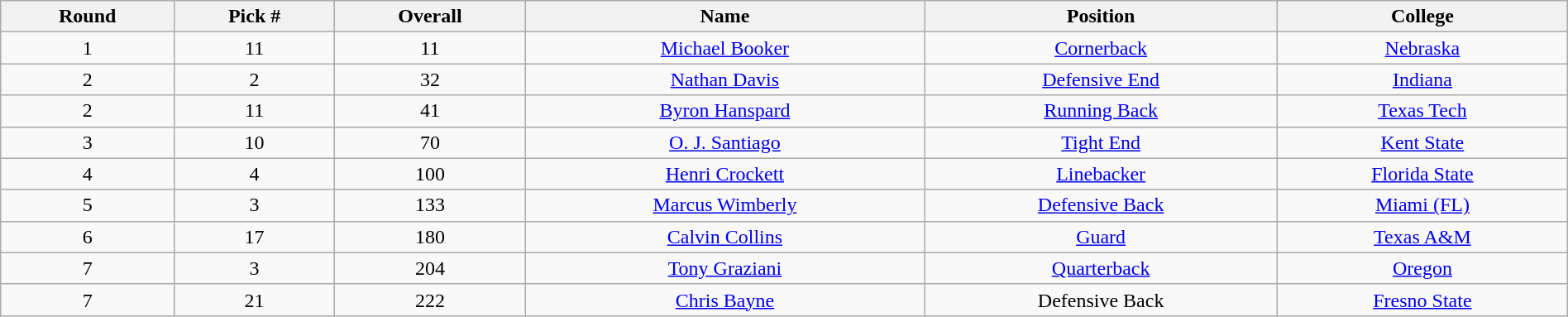<table class="wikitable sortable sortable" style="width: 100%; text-align:center">
<tr>
<th>Round</th>
<th>Pick #</th>
<th>Overall</th>
<th>Name</th>
<th>Position</th>
<th>College</th>
</tr>
<tr>
<td>1</td>
<td>11</td>
<td>11</td>
<td><a href='#'>Michael Booker</a></td>
<td><a href='#'>Cornerback</a></td>
<td><a href='#'>Nebraska</a></td>
</tr>
<tr>
<td>2</td>
<td>2</td>
<td>32</td>
<td><a href='#'>Nathan Davis</a></td>
<td><a href='#'>Defensive End</a></td>
<td><a href='#'>Indiana</a></td>
</tr>
<tr>
<td>2</td>
<td>11</td>
<td>41</td>
<td><a href='#'>Byron Hanspard</a></td>
<td><a href='#'>Running Back</a></td>
<td><a href='#'>Texas Tech</a></td>
</tr>
<tr>
<td>3</td>
<td>10</td>
<td>70</td>
<td><a href='#'>O. J. Santiago</a></td>
<td><a href='#'>Tight End</a></td>
<td><a href='#'>Kent State</a></td>
</tr>
<tr>
<td>4</td>
<td>4</td>
<td>100</td>
<td><a href='#'>Henri Crockett</a></td>
<td><a href='#'>Linebacker</a></td>
<td><a href='#'>Florida State</a></td>
</tr>
<tr>
<td>5</td>
<td>3</td>
<td>133</td>
<td><a href='#'>Marcus Wimberly</a></td>
<td><a href='#'>Defensive Back</a></td>
<td><a href='#'>Miami (FL)</a></td>
</tr>
<tr>
<td>6</td>
<td>17</td>
<td>180</td>
<td><a href='#'>Calvin Collins</a></td>
<td><a href='#'>Guard</a></td>
<td><a href='#'>Texas A&M</a></td>
</tr>
<tr>
<td>7</td>
<td>3</td>
<td>204</td>
<td><a href='#'>Tony Graziani</a></td>
<td><a href='#'>Quarterback</a></td>
<td><a href='#'>Oregon</a></td>
</tr>
<tr>
<td>7</td>
<td>21</td>
<td>222</td>
<td><a href='#'>Chris Bayne</a></td>
<td>Defensive Back</td>
<td><a href='#'>Fresno State</a></td>
</tr>
</table>
